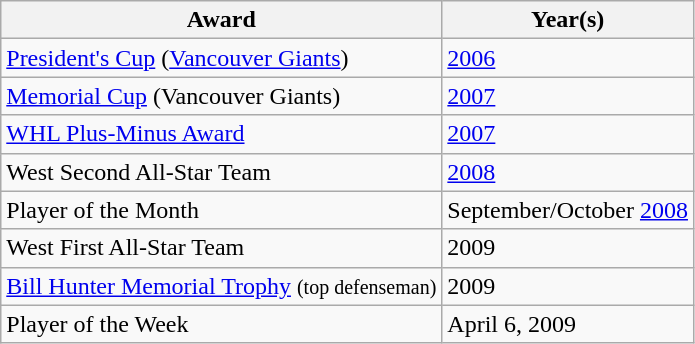<table class="wikitable">
<tr>
<th>Award</th>
<th>Year(s)</th>
</tr>
<tr>
<td><a href='#'>President's Cup</a> (<a href='#'>Vancouver Giants</a>)</td>
<td><a href='#'>2006</a></td>
</tr>
<tr>
<td><a href='#'>Memorial Cup</a> (Vancouver Giants)</td>
<td><a href='#'>2007</a></td>
</tr>
<tr>
<td><a href='#'>WHL Plus-Minus Award</a></td>
<td><a href='#'>2007</a></td>
</tr>
<tr>
<td>West Second All-Star Team</td>
<td><a href='#'>2008</a></td>
</tr>
<tr>
<td>Player of the Month</td>
<td>September/October <a href='#'>2008</a></td>
</tr>
<tr>
<td>West First All-Star Team</td>
<td>2009</td>
</tr>
<tr>
<td><a href='#'>Bill Hunter Memorial Trophy</a> <small>(top defenseman)</small></td>
<td>2009</td>
</tr>
<tr>
<td>Player of the Week</td>
<td>April 6, 2009</td>
</tr>
</table>
